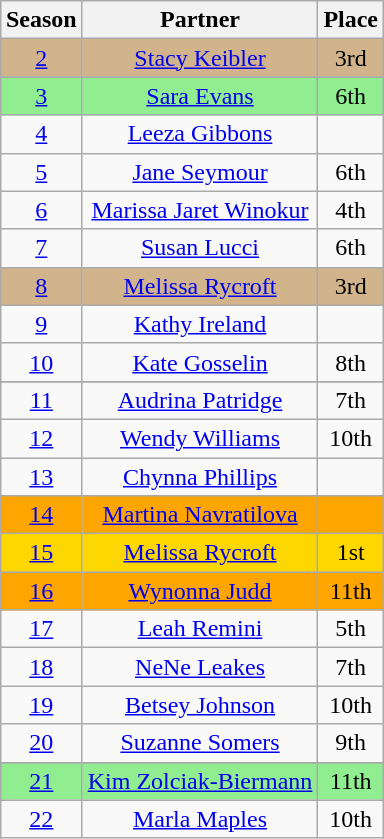<table class="wikitable sortable floatright" style="margin:auto; text-align:center;">
<tr>
<th>Season</th>
<th>Partner</th>
<th>Place</th>
</tr>
<tr bgcolor="tan">
<td><a href='#'>2</a></td>
<td><a href='#'>Stacy Keibler</a></td>
<td>3rd</td>
</tr>
<tr>
</tr>
<tr bgcolor="lightgreen">
<td><a href='#'>3</a></td>
<td><a href='#'>Sara Evans</a></td>
<td>6th</td>
</tr>
<tr>
<td><a href='#'>4</a></td>
<td><a href='#'>Leeza Gibbons</a></td>
<td></td>
</tr>
<tr>
<td><a href='#'>5</a></td>
<td><a href='#'>Jane Seymour</a></td>
<td>6th</td>
</tr>
<tr>
<td><a href='#'>6</a></td>
<td><a href='#'>Marissa Jaret Winokur</a></td>
<td>4th</td>
</tr>
<tr>
<td><a href='#'>7</a></td>
<td><a href='#'>Susan Lucci</a></td>
<td>6th</td>
</tr>
<tr bgcolor="tan">
<td><a href='#'>8</a></td>
<td><a href='#'>Melissa Rycroft</a></td>
<td>3rd</td>
</tr>
<tr>
<td><a href='#'>9</a></td>
<td><a href='#'>Kathy Ireland</a></td>
<td></td>
</tr>
<tr>
<td><a href='#'>10</a></td>
<td><a href='#'>Kate Gosselin</a></td>
<td>8th</td>
</tr>
<tr bgcolor="yellow">
</tr>
<tr>
<td><a href='#'>11</a></td>
<td><a href='#'>Audrina Patridge</a></td>
<td>7th</td>
</tr>
<tr>
<td><a href='#'>12</a></td>
<td><a href='#'>Wendy Williams</a></td>
<td>10th</td>
</tr>
<tr>
<td><a href='#'>13</a></td>
<td><a href='#'>Chynna Phillips</a></td>
<td></td>
</tr>
<tr style="background:orange;">
<td><a href='#'>14</a></td>
<td><a href='#'>Martina Navratilova</a></td>
<td></td>
</tr>
<tr bgcolor="gold">
<td><a href='#'>15</a></td>
<td><a href='#'>Melissa Rycroft</a></td>
<td>1st</td>
</tr>
<tr bgcolor="orange">
<td><a href='#'>16</a></td>
<td><a href='#'>Wynonna Judd</a></td>
<td>11th</td>
</tr>
<tr>
<td><a href='#'>17</a></td>
<td><a href='#'>Leah Remini</a></td>
<td>5th</td>
</tr>
<tr>
<td><a href='#'>18</a></td>
<td><a href='#'>NeNe Leakes</a></td>
<td>7th</td>
</tr>
<tr>
<td><a href='#'>19</a></td>
<td><a href='#'>Betsey Johnson</a></td>
<td>10th</td>
</tr>
<tr>
<td><a href='#'>20</a></td>
<td><a href='#'>Suzanne Somers</a></td>
<td>9th</td>
</tr>
<tr>
</tr>
<tr bgcolor="lightgreen">
<td><a href='#'>21</a></td>
<td><a href='#'>Kim Zolciak-Biermann</a></td>
<td>11th</td>
</tr>
<tr>
<td><a href='#'>22</a></td>
<td><a href='#'>Marla Maples</a></td>
<td>10th</td>
</tr>
</table>
